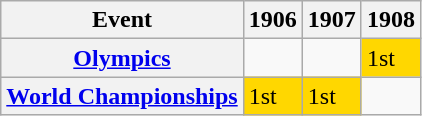<table class="wikitable plainrowheaders">
<tr>
<th scope="col">Event</th>
<th scope="col">1906</th>
<th scope="col">1907</th>
<th scope="col">1908</th>
</tr>
<tr>
<th scope="row"><a href='#'>Olympics</a></th>
<td></td>
<td></td>
<td align="centr" bgcolor="gold">1st</td>
</tr>
<tr>
<th scope="row"><a href='#'>World Championships</a></th>
<td align="centr" bgcolor="gold">1st</td>
<td align="centr" bgcolor="gold">1st</td>
</tr>
</table>
